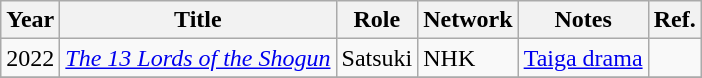<table class="wikitable">
<tr>
<th>Year</th>
<th>Title</th>
<th>Role</th>
<th>Network</th>
<th>Notes</th>
<th>Ref.</th>
</tr>
<tr>
<td>2022</td>
<td><em><a href='#'>The 13 Lords of the Shogun</a></em></td>
<td>Satsuki</td>
<td>NHK</td>
<td><a href='#'>Taiga drama</a></td>
<td></td>
</tr>
<tr>
</tr>
</table>
